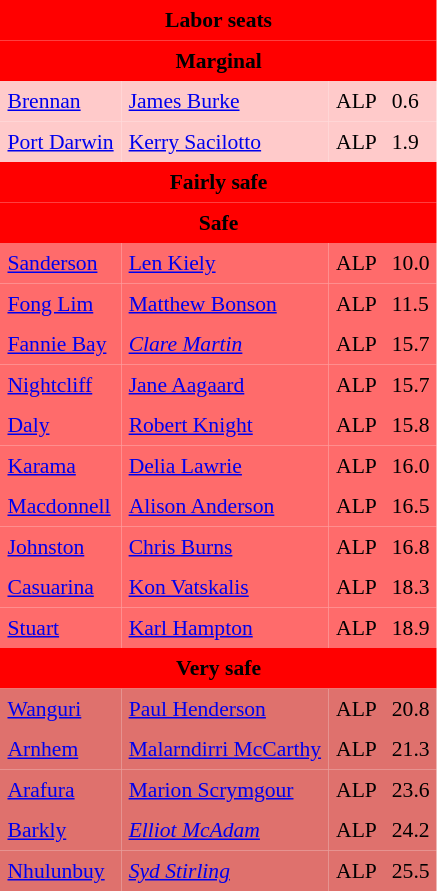<table class="toccolours" align="left" cellpadding="5" cellspacing="0" style="margin-right: .5em; margin-top: .4em; font-size: 90%; float:left">
<tr>
<td colspan="4"  style="text-align:center; background:red;"><span><strong>Labor seats</strong></span></td>
</tr>
<tr>
<td colspan="4"  style="text-align:center; background:red;"><span><strong>Marginal</strong></span></td>
</tr>
<tr>
<td style="text-align:left; background:#ffcaca;"><a href='#'>Brennan</a></td>
<td style="text-align:left; background:#ffcaca;"><a href='#'>James Burke</a></td>
<td style="text-align:left; background:#ffcaca;">ALP</td>
<td style="text-align:left; background:#ffcaca;">0.6</td>
</tr>
<tr>
<td style="text-align:left; background:#ffcaca;"><a href='#'>Port Darwin</a></td>
<td style="text-align:left; background:#ffcaca;"><a href='#'>Kerry Sacilotto</a></td>
<td style="text-align:left; background:#ffcaca;">ALP</td>
<td style="text-align:left; background:#ffcaca;">1.9</td>
</tr>
<tr>
<td colspan="4"  style="text-align:center; background:red;"><span><strong>Fairly safe</strong></span></td>
</tr>
<tr>
<td colspan="4"  style="text-align:center; background:red;"><span><strong>Safe</strong></span></td>
</tr>
<tr>
<td style="text-align:left; background:#ff6b6b;"><a href='#'>Sanderson</a></td>
<td style="text-align:left; background:#ff6b6b;"><a href='#'>Len Kiely</a></td>
<td style="text-align:left; background:#ff6b6b;">ALP</td>
<td style="text-align:left; background:#ff6b6b;">10.0</td>
</tr>
<tr>
<td style="text-align:left; background:#ff6b6b;"><a href='#'>Fong Lim</a></td>
<td style="text-align:left; background:#ff6b6b;"><a href='#'>Matthew Bonson</a></td>
<td style="text-align:left; background:#ff6b6b;">ALP</td>
<td style="text-align:left; background:#ff6b6b;">11.5</td>
</tr>
<tr>
<td style="text-align:left; background:#ff6b6b;"><a href='#'>Fannie Bay</a></td>
<td style="text-align:left; background:#ff6b6b;"><em><a href='#'>Clare Martin</a></em></td>
<td style="text-align:left; background:#ff6b6b;">ALP</td>
<td style="text-align:left; background:#ff6b6b;">15.7</td>
</tr>
<tr>
<td style="text-align:left; background:#ff6b6b;"><a href='#'>Nightcliff</a></td>
<td style="text-align:left; background:#ff6b6b;"><a href='#'>Jane Aagaard</a></td>
<td style="text-align:left; background:#ff6b6b;">ALP</td>
<td style="text-align:left; background:#ff6b6b;">15.7</td>
</tr>
<tr>
<td style="text-align:left; background:#ff6b6b;"><a href='#'>Daly</a></td>
<td style="text-align:left; background:#ff6b6b;"><a href='#'>Robert Knight</a></td>
<td style="text-align:left; background:#ff6b6b;">ALP</td>
<td style="text-align:left; background:#ff6b6b;">15.8</td>
</tr>
<tr>
<td style="text-align:left; background:#ff6b6b;"><a href='#'>Karama</a></td>
<td style="text-align:left; background:#ff6b6b;"><a href='#'>Delia Lawrie</a></td>
<td style="text-align:left; background:#ff6b6b;">ALP</td>
<td style="text-align:left; background:#ff6b6b;">16.0</td>
</tr>
<tr>
<td style="text-align:left; background:#ff6b6b;"><a href='#'>Macdonnell</a></td>
<td style="text-align:left; background:#ff6b6b;"><a href='#'>Alison Anderson</a></td>
<td style="text-align:left; background:#ff6b6b;">ALP</td>
<td style="text-align:left; background:#ff6b6b;">16.5</td>
</tr>
<tr>
<td style="text-align:left; background:#ff6b6b;"><a href='#'>Johnston</a></td>
<td style="text-align:left; background:#ff6b6b;"><a href='#'>Chris Burns</a></td>
<td style="text-align:left; background:#ff6b6b;">ALP</td>
<td style="text-align:left; background:#ff6b6b;">16.8</td>
</tr>
<tr>
<td style="text-align:left; background:#ff6b6b;"><a href='#'>Casuarina</a></td>
<td style="text-align:left; background:#ff6b6b;"><a href='#'>Kon Vatskalis</a></td>
<td style="text-align:left; background:#ff6b6b;">ALP</td>
<td style="text-align:left; background:#ff6b6b;">18.3</td>
</tr>
<tr>
<td style="text-align:left; background:#ff6b6b;"><a href='#'>Stuart</a></td>
<td style="text-align:left; background:#ff6b6b;"><a href='#'>Karl Hampton</a></td>
<td style="text-align:left; background:#ff6b6b;">ALP</td>
<td style="text-align:left; background:#ff6b6b;">18.9</td>
</tr>
<tr>
<td colspan="4"  style="text-align:center; background:red;"><span><strong>Very safe</strong></span></td>
</tr>
<tr>
<td style="text-align:left; background:#df716d;"><a href='#'>Wanguri</a></td>
<td style="text-align:left; background:#df716d;"><a href='#'>Paul Henderson</a></td>
<td style="text-align:left; background:#df716d;">ALP</td>
<td style="text-align:left; background:#df716d;">20.8</td>
</tr>
<tr>
<td style="text-align:left; background:#df716d;"><a href='#'>Arnhem</a></td>
<td style="text-align:left; background:#df716d;"><a href='#'>Malarndirri McCarthy</a></td>
<td style="text-align:left; background:#df716d;">ALP</td>
<td style="text-align:left; background:#df716d;">21.3</td>
</tr>
<tr>
<td style="text-align:left; background:#df716d;"><a href='#'>Arafura</a></td>
<td style="text-align:left; background:#df716d;"><a href='#'>Marion Scrymgour</a></td>
<td style="text-align:left; background:#df716d;">ALP</td>
<td style="text-align:left; background:#df716d;">23.6</td>
</tr>
<tr>
<td style="text-align:left; background:#df716d;"><a href='#'>Barkly</a></td>
<td style="text-align:left; background:#df716d;"><em><a href='#'>Elliot McAdam</a></em></td>
<td style="text-align:left; background:#df716d;">ALP</td>
<td style="text-align:left; background:#df716d;">24.2</td>
</tr>
<tr>
<td style="text-align:left; background:#df716d;"><a href='#'>Nhulunbuy</a></td>
<td style="text-align:left; background:#df716d;"><em><a href='#'>Syd Stirling</a></em></td>
<td style="text-align:left; background:#df716d;">ALP</td>
<td style="text-align:left; background:#df716d;">25.5</td>
</tr>
</table>
